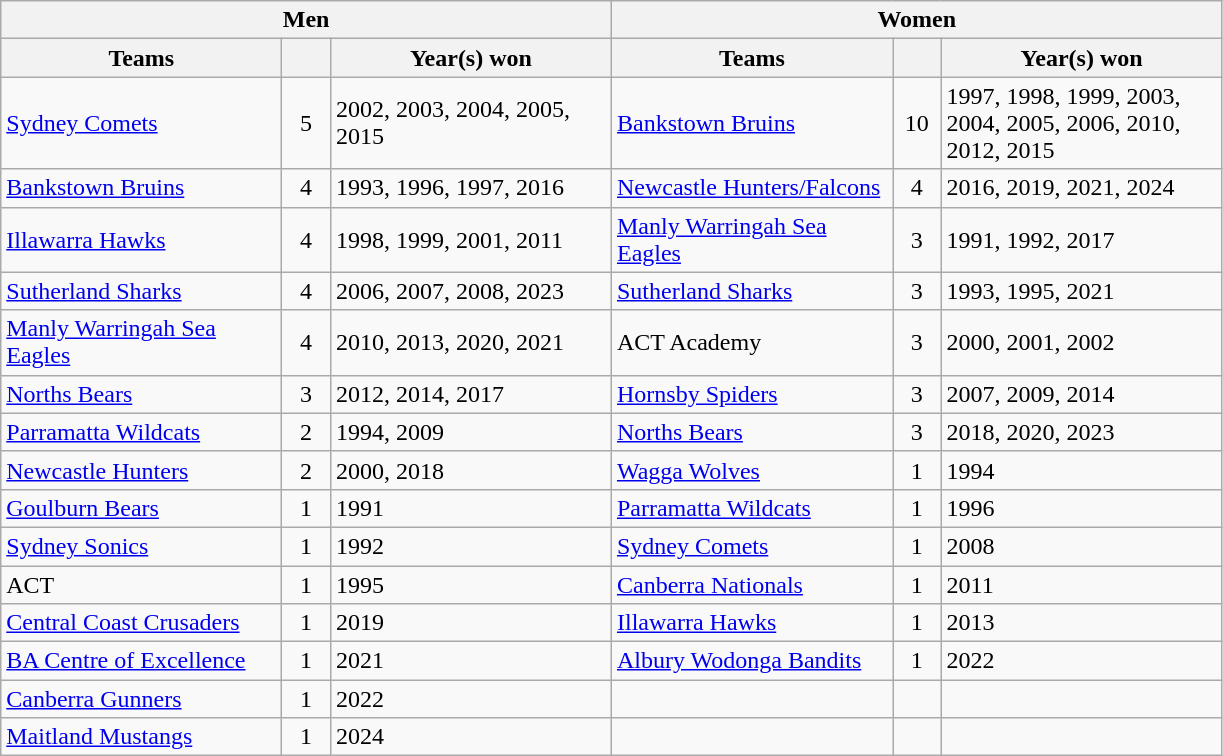<table class="wikitable">
<tr>
<th colspan="3">Men</th>
<th colspan="3">Women</th>
</tr>
<tr>
<th width="180">Teams</th>
<th width="25"></th>
<th width="180">Year(s) won</th>
<th width="180">Teams</th>
<th width="25"></th>
<th width="180">Year(s) won</th>
</tr>
<tr>
<td><a href='#'>Sydney Comets</a></td>
<td align="center">5</td>
<td>2002, 2003, 2004, 2005, 2015</td>
<td><a href='#'>Bankstown Bruins</a></td>
<td align="center">10</td>
<td>1997, 1998, 1999, 2003, 2004, 2005, 2006, 2010, 2012, 2015</td>
</tr>
<tr>
<td><a href='#'>Bankstown Bruins</a></td>
<td align="center">4</td>
<td>1993, 1996, 1997, 2016</td>
<td><a href='#'>Newcastle Hunters/Falcons</a></td>
<td align="center">4</td>
<td>2016, 2019, 2021, 2024</td>
</tr>
<tr>
<td><a href='#'>Illawarra Hawks</a></td>
<td align="center">4</td>
<td>1998, 1999, 2001, 2011</td>
<td><a href='#'>Manly Warringah Sea Eagles</a></td>
<td align="center">3</td>
<td>1991, 1992, 2017</td>
</tr>
<tr>
<td><a href='#'>Sutherland Sharks</a></td>
<td align="center">4</td>
<td>2006, 2007, 2008, 2023</td>
<td><a href='#'>Sutherland Sharks</a></td>
<td align="center">3</td>
<td>1993, 1995, 2021</td>
</tr>
<tr>
<td><a href='#'>Manly Warringah Sea Eagles</a></td>
<td align="center">4</td>
<td>2010, 2013, 2020, 2021</td>
<td>ACT Academy</td>
<td align="center">3</td>
<td>2000, 2001, 2002</td>
</tr>
<tr>
<td><a href='#'>Norths Bears</a></td>
<td align="center">3</td>
<td>2012, 2014, 2017</td>
<td><a href='#'>Hornsby Spiders</a></td>
<td align="center">3</td>
<td>2007, 2009, 2014</td>
</tr>
<tr>
<td><a href='#'>Parramatta Wildcats</a></td>
<td align="center">2</td>
<td>1994, 2009</td>
<td><a href='#'>Norths Bears</a></td>
<td align="center">3</td>
<td>2018, 2020, 2023</td>
</tr>
<tr>
<td><a href='#'>Newcastle Hunters</a></td>
<td align="center">2</td>
<td>2000, 2018</td>
<td><a href='#'>Wagga Wolves</a></td>
<td align="center">1</td>
<td>1994</td>
</tr>
<tr>
<td><a href='#'>Goulburn Bears</a></td>
<td align="center">1</td>
<td>1991</td>
<td><a href='#'>Parramatta Wildcats</a></td>
<td align="center">1</td>
<td>1996</td>
</tr>
<tr>
<td><a href='#'>Sydney Sonics</a></td>
<td align="center">1</td>
<td>1992</td>
<td><a href='#'>Sydney Comets</a></td>
<td align="center">1</td>
<td>2008</td>
</tr>
<tr>
<td>ACT</td>
<td align="center">1</td>
<td>1995</td>
<td><a href='#'>Canberra Nationals</a></td>
<td align="center">1</td>
<td>2011</td>
</tr>
<tr>
<td><a href='#'>Central Coast Crusaders</a></td>
<td align="center">1</td>
<td>2019</td>
<td><a href='#'>Illawarra Hawks</a></td>
<td align="center">1</td>
<td>2013</td>
</tr>
<tr>
<td><a href='#'>BA Centre of Excellence</a></td>
<td align="center">1</td>
<td>2021</td>
<td><a href='#'>Albury Wodonga Bandits</a></td>
<td align="center">1</td>
<td>2022</td>
</tr>
<tr>
<td><a href='#'>Canberra Gunners</a></td>
<td align="center">1</td>
<td>2022</td>
<td></td>
<td align="center"></td>
<td></td>
</tr>
<tr>
<td><a href='#'>Maitland Mustangs</a></td>
<td align="center">1</td>
<td>2024</td>
<td></td>
<td align="center"></td>
<td></td>
</tr>
</table>
